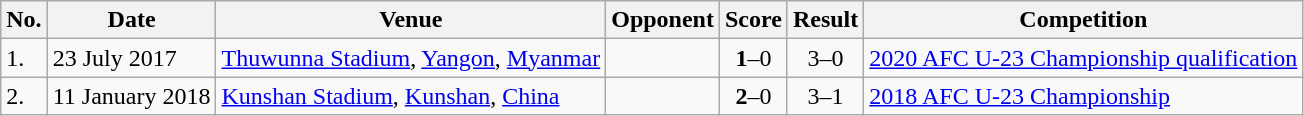<table class="wikitable">
<tr>
<th>No.</th>
<th>Date</th>
<th>Venue</th>
<th>Opponent</th>
<th>Score</th>
<th>Result</th>
<th>Competition</th>
</tr>
<tr>
<td>1.</td>
<td>23 July 2017</td>
<td><a href='#'>Thuwunna Stadium</a>, <a href='#'>Yangon</a>, <a href='#'>Myanmar</a></td>
<td></td>
<td align=center><strong>1</strong>–0</td>
<td align=center>3–0</td>
<td><a href='#'>2020 AFC U-23 Championship qualification</a></td>
</tr>
<tr>
<td>2.</td>
<td>11 January 2018</td>
<td><a href='#'>Kunshan Stadium</a>, <a href='#'>Kunshan</a>, <a href='#'>China</a></td>
<td></td>
<td align=center><strong>2</strong>–0</td>
<td align=center>3–1</td>
<td><a href='#'>2018 AFC U-23 Championship</a></td>
</tr>
</table>
